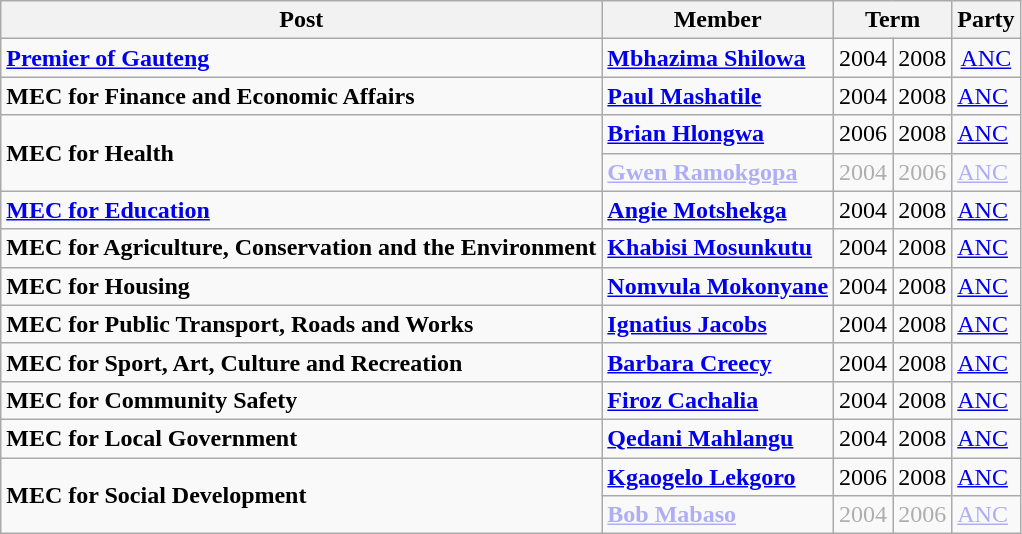<table class="wikitable collapsible">
<tr>
<th>Post</th>
<th>Member</th>
<th colspan="2">Term</th>
<th>Party</th>
</tr>
<tr>
<td><strong><a href='#'>Premier of Gauteng</a></strong></td>
<td><strong><a href='#'>Mbhazima Shilowa</a></strong></td>
<td>2004</td>
<td>2008</td>
<td align="center"><a href='#'>ANC</a></td>
</tr>
<tr>
<td><strong>MEC for Finance and Economic Affairs</strong></td>
<td><strong><a href='#'>Paul Mashatile</a></strong></td>
<td>2004</td>
<td>2008</td>
<td><a href='#'>ANC</a></td>
</tr>
<tr>
<td rowspan="2"><strong>MEC for Health</strong></td>
<td><strong><a href='#'>Brian Hlongwa</a></strong></td>
<td>2006</td>
<td>2008</td>
<td><a href='#'>ANC</a></td>
</tr>
<tr style="opacity:.3;">
<td><strong><a href='#'>Gwen Ramokgopa</a></strong></td>
<td>2004</td>
<td>2006</td>
<td><a href='#'>ANC</a></td>
</tr>
<tr>
<td><a href='#'><strong>MEC for Education</strong></a></td>
<td><strong><a href='#'>Angie Motshekga</a></strong></td>
<td>2004</td>
<td>2008</td>
<td><a href='#'>ANC</a></td>
</tr>
<tr>
<td><strong>MEC for Agriculture, Conservation and the Environment</strong></td>
<td><strong><a href='#'>Khabisi Mosunkutu</a></strong></td>
<td>2004</td>
<td>2008</td>
<td><a href='#'>ANC</a></td>
</tr>
<tr>
<td><strong>MEC for Housing</strong></td>
<td><strong><a href='#'>Nomvula Mokonyane</a></strong></td>
<td>2004</td>
<td>2008</td>
<td><a href='#'>ANC</a></td>
</tr>
<tr>
<td><strong>MEC for Public Transport, Roads and Works</strong></td>
<td><strong><a href='#'>Ignatius Jacobs</a></strong></td>
<td>2004</td>
<td>2008</td>
<td><a href='#'>ANC</a></td>
</tr>
<tr>
<td><strong>MEC for Sport, Art, Culture and Recreation</strong></td>
<td><strong><a href='#'>Barbara Creecy</a></strong></td>
<td>2004</td>
<td>2008</td>
<td><a href='#'>ANC</a></td>
</tr>
<tr>
<td><strong>MEC for Community Safety</strong></td>
<td><strong><a href='#'>Firoz Cachalia</a></strong></td>
<td>2004</td>
<td>2008</td>
<td><a href='#'>ANC</a></td>
</tr>
<tr>
<td><strong>MEC for Local Government</strong></td>
<td><strong><a href='#'>Qedani Mahlangu</a></strong></td>
<td>2004</td>
<td>2008</td>
<td><a href='#'>ANC</a></td>
</tr>
<tr>
<td rowspan="2"><strong>MEC for Social Development</strong></td>
<td><strong><a href='#'>Kgaogelo Lekgoro</a></strong></td>
<td>2006</td>
<td>2008</td>
<td><a href='#'>ANC</a></td>
</tr>
<tr style="opacity:.3;">
<td><strong><a href='#'>Bob Mabaso</a></strong></td>
<td>2004</td>
<td>2006</td>
<td><a href='#'>ANC</a></td>
</tr>
</table>
